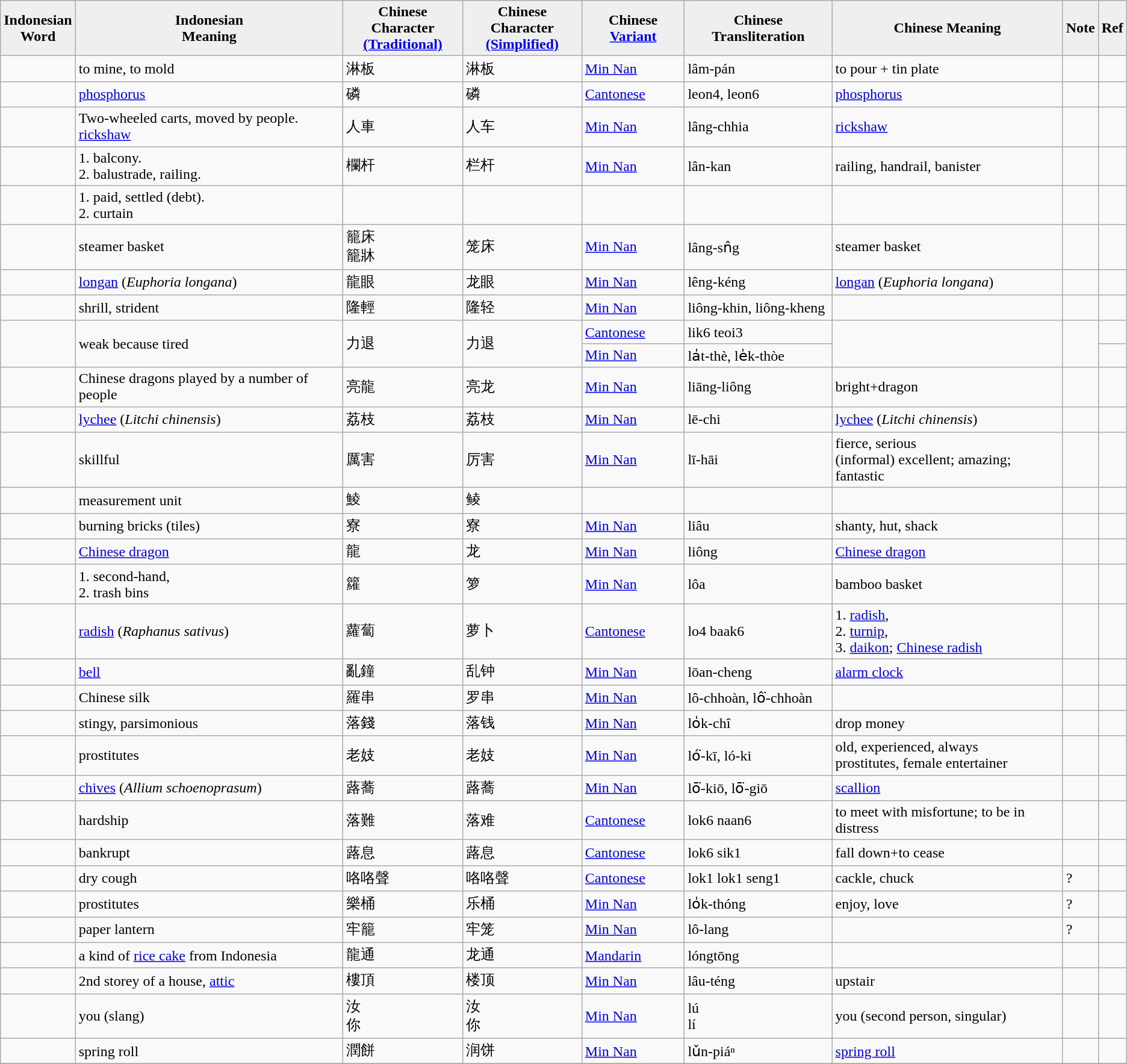<table class="wikitable">
<tr>
<th style="background:#efefef;">Indonesian <br>Word</th>
<th style="background:#efefef;">Indonesian <br>Meaning</th>
<th style="background:#efefef;">Chinese Character <br><a href='#'>(Traditional)</a></th>
<th style="background:#efefef;">Chinese Character <br><a href='#'>(Simplified)</a></th>
<th style="background:#efefef;">Chinese <a href='#'>Variant</a></th>
<th style="background:#efefef;">Chinese Transliteration</th>
<th style="background:#efefef;">Chinese Meaning</th>
<th style="background:#efefef;">Note</th>
<th style="background:#efefef;">Ref</th>
</tr>
<tr>
<td></td>
<td>to mine, to mold</td>
<td>淋板</td>
<td>淋板</td>
<td><a href='#'>Min Nan</a></td>
<td>lâm-pán</td>
<td>to pour + tin plate</td>
<td></td>
<td></td>
</tr>
<tr>
<td></td>
<td><a href='#'>phosphorus</a></td>
<td>磷</td>
<td>磷</td>
<td><a href='#'>Cantonese</a></td>
<td>leon4, leon6</td>
<td><a href='#'>phosphorus</a></td>
<td></td>
<td></td>
</tr>
<tr>
<td></td>
<td>Two-wheeled carts, moved by people. <a href='#'>rickshaw</a></td>
<td>人車</td>
<td>人车</td>
<td><a href='#'>Min Nan</a></td>
<td>lâng-chhia</td>
<td><a href='#'>rickshaw</a></td>
<td></td>
<td></td>
</tr>
<tr>
<td></td>
<td>1. balcony. <br>2. balustrade, railing.</td>
<td>欄杆</td>
<td>栏杆</td>
<td><a href='#'>Min Nan</a></td>
<td>lân-kan</td>
<td>railing, handrail, banister</td>
<td></td>
<td></td>
</tr>
<tr>
<td></td>
<td>1. paid, settled (debt).<br> 2. curtain</td>
<td></td>
<td></td>
<td></td>
<td></td>
<td></td>
<td></td>
<td></td>
</tr>
<tr>
<td></td>
<td>steamer basket</td>
<td>籠床<br>籠牀</td>
<td>笼床</td>
<td><a href='#'>Min Nan</a></td>
<td>lâng-sn̂g</td>
<td>steamer basket</td>
<td></td>
<td></td>
</tr>
<tr>
<td></td>
<td><a href='#'>longan</a> (<em>Euphoria longana</em>)</td>
<td>龍眼</td>
<td>龙眼</td>
<td><a href='#'>Min Nan</a></td>
<td>lêng-kéng</td>
<td><a href='#'>longan</a> (<em>Euphoria longana</em>)</td>
<td></td>
<td></td>
</tr>
<tr>
<td></td>
<td>shrill, strident</td>
<td>隆輕</td>
<td>隆轻</td>
<td><a href='#'>Min Nan</a></td>
<td>liông-khin, liông-kheng</td>
<td></td>
<td></td>
<td></td>
</tr>
<tr>
<td rowspan="2"></td>
<td rowspan="2">weak because tired</td>
<td rowspan="2">力退</td>
<td rowspan="2">力退</td>
<td><a href='#'>Cantonese</a></td>
<td>lik6 teoi3</td>
<td rowspan="2"></td>
<td rowspan="2"></td>
<td></td>
</tr>
<tr>
<td><a href='#'>Min Nan</a></td>
<td>la̍t-thè, le̍k-thòe</td>
<td></td>
</tr>
<tr>
<td></td>
<td>Chinese dragons played by a number of people</td>
<td>亮龍</td>
<td>亮龙</td>
<td><a href='#'>Min Nan</a></td>
<td>liāng-liông</td>
<td>bright+dragon</td>
<td></td>
<td></td>
</tr>
<tr>
<td></td>
<td><a href='#'>lychee</a> (<em>Litchi chinensis</em>)</td>
<td>荔枝</td>
<td>荔枝</td>
<td><a href='#'>Min Nan</a></td>
<td>lē-chi</td>
<td><a href='#'>lychee</a> (<em>Litchi chinensis</em>)</td>
<td></td>
<td></td>
</tr>
<tr>
<td></td>
<td>skillful</td>
<td>厲害</td>
<td>厉害</td>
<td><a href='#'>Min Nan</a></td>
<td>lī-hāi</td>
<td>fierce, serious <br>(informal) excellent; amazing; fantastic</td>
<td></td>
<td></td>
</tr>
<tr>
<td></td>
<td>measurement unit</td>
<td>鯪</td>
<td>鲮</td>
<td></td>
<td></td>
<td></td>
<td></td>
<td></td>
</tr>
<tr>
<td></td>
<td>burning bricks (tiles)</td>
<td>寮</td>
<td>寮</td>
<td><a href='#'>Min Nan</a></td>
<td>liâu</td>
<td>shanty, hut, shack</td>
<td></td>
<td></td>
</tr>
<tr>
<td></td>
<td><a href='#'>Chinese dragon</a></td>
<td>龍</td>
<td>龙</td>
<td><a href='#'>Min Nan</a></td>
<td>liông</td>
<td><a href='#'>Chinese dragon</a></td>
<td></td>
<td></td>
</tr>
<tr>
<td></td>
<td>1. second-hand, <br>2. trash bins</td>
<td>籮</td>
<td>箩</td>
<td><a href='#'>Min Nan</a></td>
<td>lôa</td>
<td>bamboo basket</td>
<td></td>
<td></td>
</tr>
<tr>
<td></td>
<td><a href='#'>radish</a> (<em>Raphanus sativus</em>)</td>
<td>蘿蔔</td>
<td>萝卜</td>
<td><a href='#'>Cantonese</a></td>
<td>lo4 baak6</td>
<td>1. <a href='#'>radish</a>, <br>2. <a href='#'>turnip</a>, <br>3. <a href='#'>daikon</a>; <a href='#'>Chinese radish</a></td>
<td></td>
<td></td>
</tr>
<tr>
<td></td>
<td><a href='#'>bell</a></td>
<td>亂鐘</td>
<td>乱钟</td>
<td><a href='#'>Min Nan</a></td>
<td>lōan-cheng</td>
<td><a href='#'>alarm clock</a></td>
<td></td>
<td></td>
</tr>
<tr>
<td></td>
<td>Chinese silk</td>
<td>羅串</td>
<td>罗串</td>
<td><a href='#'>Min Nan</a></td>
<td>lô-chhoàn, lô͘-chhoàn</td>
<td></td>
<td></td>
<td></td>
</tr>
<tr>
<td></td>
<td>stingy, parsimonious</td>
<td>落錢</td>
<td>落钱</td>
<td><a href='#'>Min Nan</a></td>
<td>lo̍k-chî</td>
<td>drop money</td>
<td></td>
<td></td>
</tr>
<tr>
<td></td>
<td>prostitutes</td>
<td>老妓</td>
<td>老妓</td>
<td><a href='#'>Min Nan</a></td>
<td>ló͘-kī, ló-ki</td>
<td>old, experienced, always<br>prostitutes, female entertainer</td>
<td></td>
<td></td>
</tr>
<tr>
<td></td>
<td><a href='#'>chives</a> (<em>Allium schoenoprasum</em>)</td>
<td>蕗蕎</td>
<td>蕗蕎</td>
<td><a href='#'>Min Nan</a></td>
<td>lō͘-kiō, lō͘-giō</td>
<td><a href='#'>scallion</a></td>
<td></td>
<td></td>
</tr>
<tr>
<td></td>
<td>hardship</td>
<td>落難</td>
<td>落难</td>
<td><a href='#'>Cantonese</a></td>
<td>lok6 naan6</td>
<td>to meet with misfortune; to be in distress</td>
<td></td>
<td></td>
</tr>
<tr>
<td></td>
<td>bankrupt</td>
<td>蕗息</td>
<td>蕗息</td>
<td><a href='#'>Cantonese</a></td>
<td>lok6 sik1</td>
<td>fall down+to cease</td>
<td></td>
<td></td>
</tr>
<tr>
<td></td>
<td>dry cough</td>
<td>咯咯聲</td>
<td>咯咯聲</td>
<td><a href='#'>Cantonese</a></td>
<td>lok1 lok1 seng1</td>
<td>cackle, chuck</td>
<td>?</td>
<td></td>
</tr>
<tr>
<td></td>
<td>prostitutes</td>
<td>樂桶</td>
<td>乐桶</td>
<td><a href='#'>Min Nan</a></td>
<td>lo̍k-thóng</td>
<td>enjoy, love</td>
<td>?</td>
<td></td>
</tr>
<tr>
<td></td>
<td>paper lantern</td>
<td>牢籠</td>
<td>牢笼</td>
<td><a href='#'>Min Nan</a></td>
<td>lô-lang</td>
<td></td>
<td>?</td>
<td></td>
</tr>
<tr>
<td></td>
<td>a kind of <a href='#'>rice cake</a> from Indonesia</td>
<td>龍通</td>
<td>龙通</td>
<td><a href='#'>Mandarin</a></td>
<td>lóngtōng</td>
<td></td>
<td></td>
<td></td>
</tr>
<tr>
<td></td>
<td>2nd storey of a house, <a href='#'>attic</a></td>
<td>樓頂</td>
<td>楼顶</td>
<td><a href='#'>Min Nan</a></td>
<td>lâu-téng</td>
<td>upstair</td>
<td></td>
<td></td>
</tr>
<tr>
<td></td>
<td>you (slang)</td>
<td>汝<br>你</td>
<td>汝<br>你</td>
<td><a href='#'>Min Nan</a></td>
<td>lú<br>lí</td>
<td>you (second person, singular)</td>
<td></td>
<td></td>
</tr>
<tr>
<td></td>
<td>spring roll</td>
<td>潤餅</td>
<td>润饼</td>
<td><a href='#'>Min Nan</a></td>
<td>lǔn-piáⁿ</td>
<td><a href='#'>spring roll</a></td>
<td></td>
<td></td>
</tr>
<tr>
</tr>
</table>
